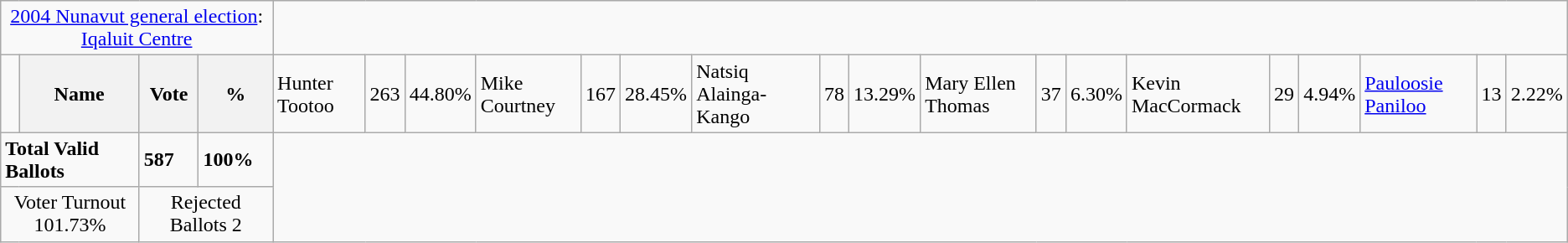<table class="wikitable">
<tr>
<td colspan=4 align=center><a href='#'>2004 Nunavut general election</a>: <a href='#'>Iqaluit Centre</a></td>
</tr>
<tr>
<td></td>
<th>Name</th>
<th>Vote</th>
<th>%<br></th>
<td>Hunter Tootoo</td>
<td>263</td>
<td>44.80%<br></td>
<td>Mike Courtney</td>
<td>167</td>
<td>28.45%<br></td>
<td>Natsiq Alainga-Kango</td>
<td>78</td>
<td>13.29%<br></td>
<td>Mary Ellen Thomas</td>
<td>37</td>
<td>6.30%<br></td>
<td>Kevin MacCormack</td>
<td>29</td>
<td>4.94%<br></td>
<td><a href='#'>Pauloosie Paniloo</a></td>
<td>13</td>
<td>2.22%</td>
</tr>
<tr>
<td colspan=2><strong>Total Valid Ballots</strong></td>
<td><strong>587</strong></td>
<td><strong>100%</strong></td>
</tr>
<tr>
<td colspan=2 align=center>Voter Turnout 101.73%</td>
<td colspan=2 align=center>Rejected Ballots 2</td>
</tr>
</table>
